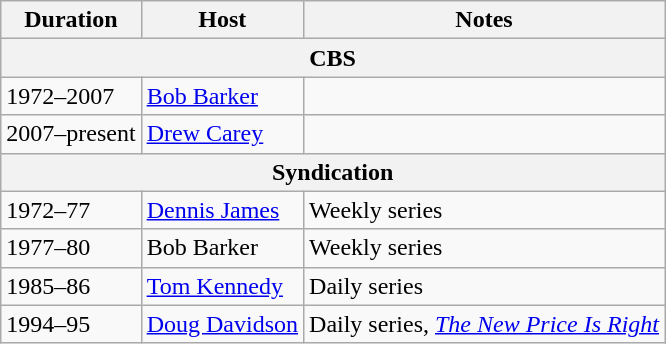<table class="wikitable">
<tr>
<th>Duration</th>
<th>Host</th>
<th>Notes</th>
</tr>
<tr>
<th colspan="3">CBS</th>
</tr>
<tr>
<td>1972–2007</td>
<td><a href='#'>Bob Barker</a></td>
<td></td>
</tr>
<tr>
<td>2007–present</td>
<td><a href='#'>Drew Carey</a></td>
<td></td>
</tr>
<tr>
<th colspan="3">Syndication</th>
</tr>
<tr>
<td>1972–77</td>
<td><a href='#'>Dennis James</a></td>
<td>Weekly series</td>
</tr>
<tr>
<td>1977–80</td>
<td>Bob Barker</td>
<td>Weekly series</td>
</tr>
<tr>
<td>1985–86</td>
<td><a href='#'>Tom Kennedy</a></td>
<td>Daily series</td>
</tr>
<tr>
<td>1994–95</td>
<td><a href='#'>Doug Davidson</a></td>
<td>Daily series, <em><a href='#'>The New Price Is Right</a></em></td>
</tr>
</table>
